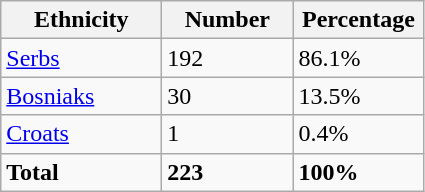<table class="wikitable">
<tr>
<th width="100px">Ethnicity</th>
<th width="80px">Number</th>
<th width="80px">Percentage</th>
</tr>
<tr>
<td><a href='#'>Serbs</a></td>
<td>192</td>
<td>86.1%</td>
</tr>
<tr>
<td><a href='#'>Bosniaks</a></td>
<td>30</td>
<td>13.5%</td>
</tr>
<tr>
<td><a href='#'>Croats</a></td>
<td>1</td>
<td>0.4%</td>
</tr>
<tr>
<td><strong>Total</strong></td>
<td><strong>223</strong></td>
<td><strong>100%</strong></td>
</tr>
</table>
